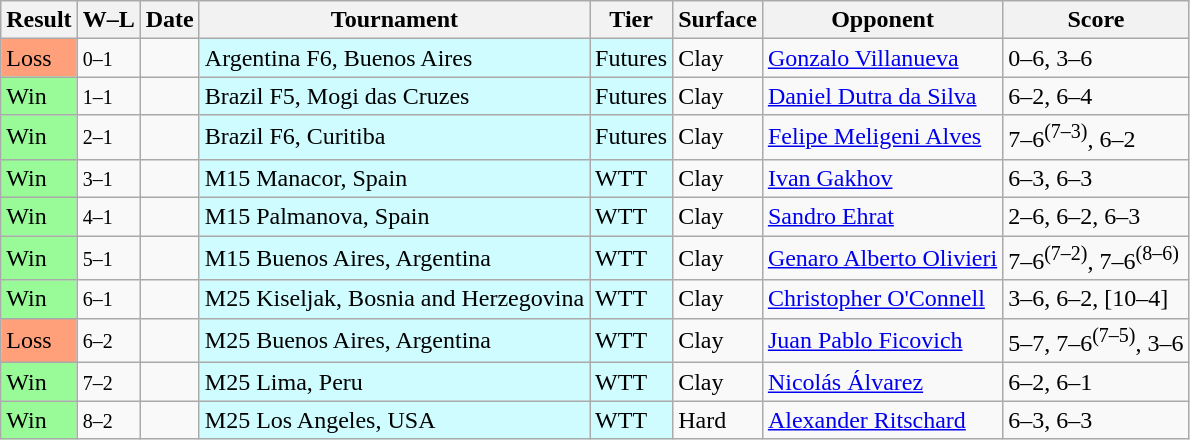<table class="sortable wikitable nowrap">
<tr>
<th>Result</th>
<th class="unsortable">W–L</th>
<th>Date</th>
<th>Tournament</th>
<th>Tier</th>
<th>Surface</th>
<th>Opponent</th>
<th class="unsortable">Score</th>
</tr>
<tr>
<td bgcolor=ffa07a>Loss</td>
<td><small>0–1</small></td>
<td></td>
<td style="background:#cffcff;">Argentina F6, Buenos Aires</td>
<td style="background:#cffcff;">Futures</td>
<td>Clay</td>
<td> <a href='#'>Gonzalo Villanueva</a></td>
<td>0–6, 3–6</td>
</tr>
<tr>
<td bgcolor=98fb98>Win</td>
<td><small>1–1</small></td>
<td></td>
<td style="background:#cffcff;">Brazil F5, Mogi das Cruzes</td>
<td style="background:#cffcff;">Futures</td>
<td>Clay</td>
<td> <a href='#'>Daniel Dutra da Silva</a></td>
<td>6–2, 6–4</td>
</tr>
<tr>
<td bgcolor=98fb98>Win</td>
<td><small>2–1</small></td>
<td></td>
<td style="background:#cffcff;">Brazil F6, Curitiba</td>
<td style="background:#cffcff;">Futures</td>
<td>Clay</td>
<td> <a href='#'>Felipe Meligeni Alves</a></td>
<td>7–6<sup>(7–3)</sup>, 6–2</td>
</tr>
<tr>
<td bgcolor=98fb98>Win</td>
<td><small>3–1</small></td>
<td></td>
<td style="background:#cffcff;">M15 Manacor, Spain</td>
<td style="background:#cffcff;">WTT</td>
<td>Clay</td>
<td> <a href='#'>Ivan Gakhov</a></td>
<td>6–3, 6–3</td>
</tr>
<tr>
<td bgcolor=98fb98>Win</td>
<td><small>4–1</small></td>
<td></td>
<td style="background:#cffcff;">M15 Palmanova, Spain</td>
<td style="background:#cffcff;">WTT</td>
<td>Clay</td>
<td> <a href='#'>Sandro Ehrat</a></td>
<td>2–6, 6–2, 6–3</td>
</tr>
<tr>
<td bgcolor=98fb98>Win</td>
<td><small>5–1</small></td>
<td></td>
<td style="background:#cffcff;">M15 Buenos Aires, Argentina</td>
<td style="background:#cffcff;">WTT</td>
<td>Clay</td>
<td> <a href='#'>Genaro Alberto Olivieri</a></td>
<td>7–6<sup>(7–2)</sup>, 7–6<sup>(8–6)</sup></td>
</tr>
<tr>
<td bgcolor=98fb98>Win</td>
<td><small>6–1</small></td>
<td></td>
<td style="background:#cffcff;">M25 Kiseljak, Bosnia and Herzegovina</td>
<td style="background:#cffcff;">WTT</td>
<td>Clay</td>
<td> <a href='#'>Christopher O'Connell</a></td>
<td>3–6, 6–2, [10–4]</td>
</tr>
<tr>
<td bgcolor=ffa07a>Loss</td>
<td><small>6–2</small></td>
<td></td>
<td style="background:#cffcff;">M25 Buenos Aires, Argentina</td>
<td style="background:#cffcff;">WTT</td>
<td>Clay</td>
<td> <a href='#'>Juan Pablo Ficovich</a></td>
<td>5–7, 7–6<sup>(7–5)</sup>, 3–6</td>
</tr>
<tr>
<td bgcolor=98fb98>Win</td>
<td><small>7–2</small></td>
<td></td>
<td style="background:#cffcff;">M25 Lima, Peru</td>
<td style="background:#cffcff;">WTT</td>
<td>Clay</td>
<td> <a href='#'>Nicolás Álvarez</a></td>
<td>6–2, 6–1</td>
</tr>
<tr>
<td bgcolor=98fb98>Win</td>
<td><small>8–2</small></td>
<td></td>
<td style="background:#cffcff;">M25 Los Angeles, USA</td>
<td style="background:#cffcff;">WTT</td>
<td>Hard</td>
<td> <a href='#'>Alexander Ritschard</a></td>
<td>6–3, 6–3</td>
</tr>
</table>
